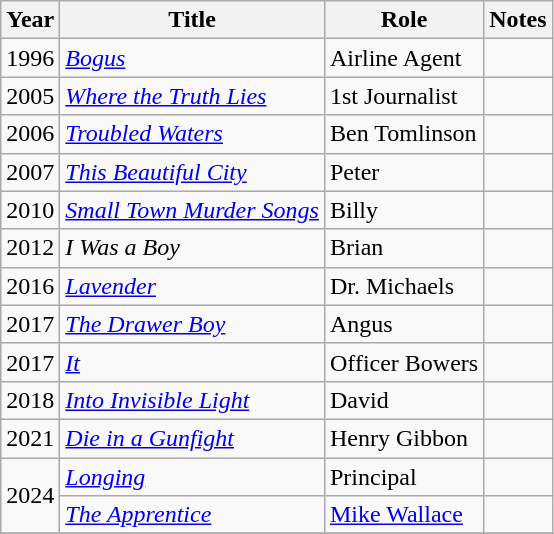<table class="wikitable sortable">
<tr>
<th>Year</th>
<th>Title</th>
<th>Role</th>
<th class="unsortable">Notes</th>
</tr>
<tr>
<td>1996</td>
<td><a href='#'><em>Bogus</em></a></td>
<td>Airline Agent</td>
<td></td>
</tr>
<tr>
<td>2005</td>
<td><em><a href='#'>Where the Truth Lies</a></em></td>
<td>1st Journalist</td>
<td></td>
</tr>
<tr>
<td>2006</td>
<td><a href='#'><em>Troubled Waters</em></a></td>
<td>Ben Tomlinson</td>
<td></td>
</tr>
<tr>
<td>2007</td>
<td><em><a href='#'>This Beautiful City</a></em></td>
<td>Peter</td>
<td></td>
</tr>
<tr>
<td>2010</td>
<td><em><a href='#'>Small Town Murder Songs</a></em></td>
<td>Billy</td>
<td></td>
</tr>
<tr>
<td>2012</td>
<td><em>I Was a Boy</em></td>
<td>Brian</td>
<td></td>
</tr>
<tr>
<td>2016</td>
<td><a href='#'><em>Lavender</em></a></td>
<td>Dr. Michaels</td>
<td></td>
</tr>
<tr>
<td>2017</td>
<td data-sort-value="Drawer Boy, The"><a href='#'><em>The Drawer Boy</em></a></td>
<td>Angus</td>
<td></td>
</tr>
<tr>
<td>2017</td>
<td><a href='#'><em>It</em></a></td>
<td>Officer Bowers</td>
<td></td>
</tr>
<tr>
<td>2018</td>
<td><em><a href='#'>Into Invisible Light</a></em></td>
<td>David</td>
<td></td>
</tr>
<tr>
<td>2021</td>
<td><em><a href='#'>Die in a Gunfight</a></em></td>
<td>Henry Gibbon</td>
<td></td>
</tr>
<tr>
<td rowspan=2>2024</td>
<td><em><a href='#'>Longing</a></em></td>
<td>Principal</td>
<td></td>
</tr>
<tr>
<td><em><a href='#'>The Apprentice</a></em></td>
<td><a href='#'>Mike Wallace</a></td>
<td></td>
</tr>
<tr>
</tr>
</table>
